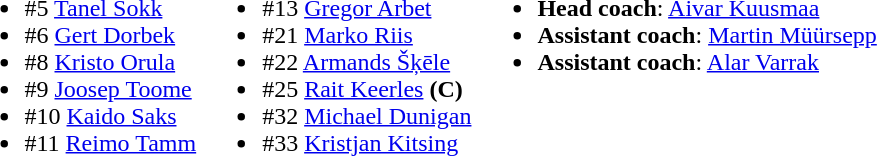<table>
<tr valign="top">
<td><br><ul><li>#5  <a href='#'>Tanel Sokk</a></li><li>#6  <a href='#'>Gert Dorbek</a></li><li>#8  <a href='#'>Kristo Orula</a></li><li>#9  <a href='#'>Joosep Toome</a></li><li>#10  <a href='#'>Kaido Saks</a></li><li>#11  <a href='#'>Reimo Tamm</a></li></ul></td>
<td><br><ul><li>#13  <a href='#'>Gregor Arbet</a></li><li>#21  <a href='#'>Marko Riis</a></li><li>#22  <a href='#'>Armands Šķēle</a></li><li>#25  <a href='#'>Rait Keerles</a> <strong>(C)</strong></li><li>#32  <a href='#'>Michael Dunigan</a></li><li>#33  <a href='#'>Kristjan Kitsing</a></li></ul></td>
<td><br><ul><li><strong>Head coach</strong>:  <a href='#'>Aivar Kuusmaa</a></li><li><strong>Assistant coach</strong>:  <a href='#'>Martin Müürsepp</a></li><li><strong>Assistant coach</strong>:  <a href='#'>Alar Varrak</a></li></ul></td>
</tr>
</table>
